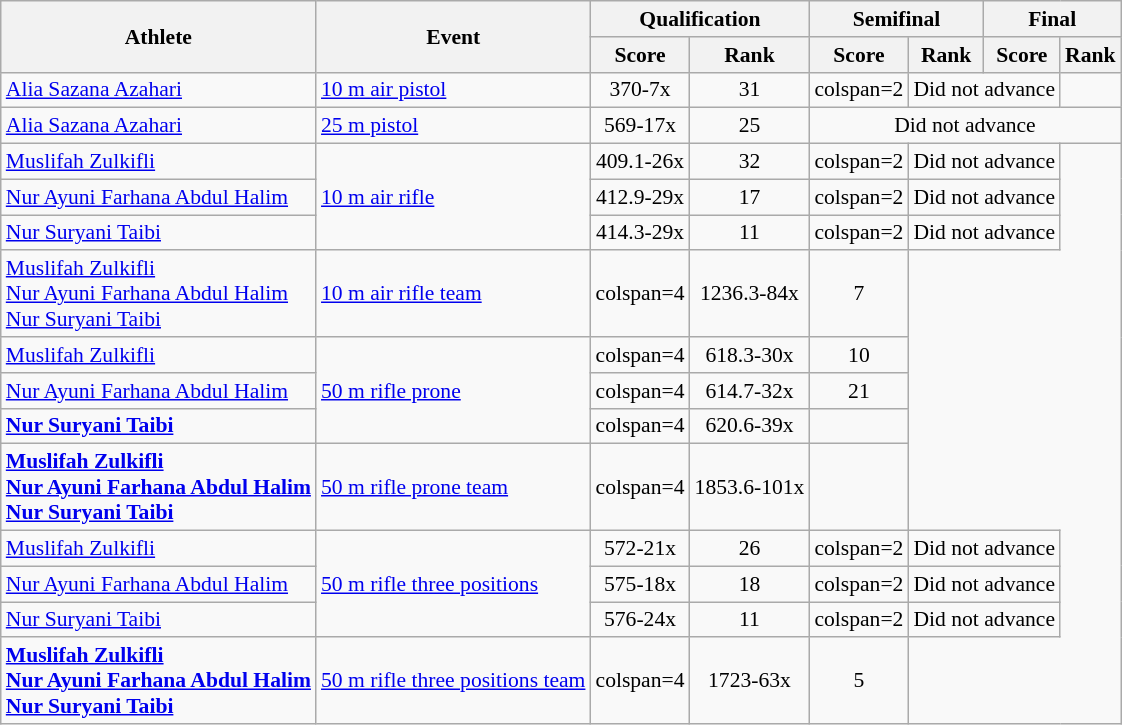<table class=wikitable style="text-align:center; font-size:90%">
<tr>
<th rowspan=2>Athlete</th>
<th rowspan=2>Event</th>
<th colspan=2>Qualification</th>
<th colspan=2>Semifinal</th>
<th colspan=2>Final</th>
</tr>
<tr>
<th>Score</th>
<th>Rank</th>
<th>Score</th>
<th>Rank</th>
<th>Score</th>
<th>Rank</th>
</tr>
<tr>
<td align=left><a href='#'>Alia Sazana Azahari</a></td>
<td align=left><a href='#'>10 m air pistol</a></td>
<td>370-7x</td>
<td>31</td>
<td>colspan=2 </td>
<td colspan=2>Did not advance</td>
</tr>
<tr>
<td align=left><a href='#'>Alia Sazana Azahari</a></td>
<td align=left><a href='#'>25 m pistol</a></td>
<td>569-17x</td>
<td>25</td>
<td colspan=4>Did not advance</td>
</tr>
<tr>
<td align=left><a href='#'>Muslifah Zulkifli</a></td>
<td align=left rowspan=3><a href='#'>10 m air rifle</a></td>
<td>409.1-26x</td>
<td>32</td>
<td>colspan=2 </td>
<td colspan=2>Did not advance</td>
</tr>
<tr>
<td align=left><a href='#'>Nur Ayuni Farhana Abdul Halim</a></td>
<td>412.9-29x</td>
<td>17</td>
<td>colspan=2 </td>
<td colspan=2>Did not advance</td>
</tr>
<tr>
<td align=left><a href='#'>Nur Suryani Taibi</a></td>
<td>414.3-29x</td>
<td>11</td>
<td>colspan=2 </td>
<td colspan=2>Did not advance</td>
</tr>
<tr>
<td align=left><a href='#'>Muslifah Zulkifli</a><br><a href='#'>Nur Ayuni Farhana Abdul Halim</a><br><a href='#'>Nur Suryani Taibi</a></td>
<td align=left><a href='#'>10 m air rifle team</a></td>
<td>colspan=4 </td>
<td>1236.3-84x</td>
<td>7</td>
</tr>
<tr>
<td align=left><a href='#'>Muslifah Zulkifli</a></td>
<td align=left rowspan=3><a href='#'>50 m rifle prone</a></td>
<td>colspan=4 </td>
<td>618.3-30x</td>
<td>10</td>
</tr>
<tr>
<td align=left><a href='#'>Nur Ayuni Farhana Abdul Halim</a></td>
<td>colspan=4 </td>
<td>614.7-32x</td>
<td>21</td>
</tr>
<tr>
<td align=left><strong><a href='#'>Nur Suryani Taibi</a></strong></td>
<td>colspan=4 </td>
<td>620.6-39x</td>
<td></td>
</tr>
<tr>
<td align=left><strong><a href='#'>Muslifah Zulkifli</a><br><a href='#'>Nur Ayuni Farhana Abdul Halim</a><br><a href='#'>Nur Suryani Taibi</a></strong></td>
<td align=left><a href='#'>50 m rifle prone team</a></td>
<td>colspan=4 </td>
<td>1853.6-101x</td>
<td></td>
</tr>
<tr>
<td align=left><a href='#'>Muslifah Zulkifli</a></td>
<td align=left rowspan=3><a href='#'>50 m rifle three positions</a></td>
<td>572-21x</td>
<td>26</td>
<td>colspan=2 </td>
<td colspan=2>Did not advance</td>
</tr>
<tr>
<td align=left><a href='#'>Nur Ayuni Farhana Abdul Halim</a></td>
<td>575-18x</td>
<td>18</td>
<td>colspan=2 </td>
<td colspan=2>Did not advance</td>
</tr>
<tr>
<td align=left><a href='#'>Nur Suryani Taibi</a></td>
<td>576-24x</td>
<td>11</td>
<td>colspan=2 </td>
<td colspan=2>Did not advance</td>
</tr>
<tr>
<td align=left><strong><a href='#'>Muslifah Zulkifli</a><br><a href='#'>Nur Ayuni Farhana Abdul Halim</a><br><a href='#'>Nur Suryani Taibi</a></strong></td>
<td align=left><a href='#'>50 m rifle three positions team</a></td>
<td>colspan=4 </td>
<td>1723-63x</td>
<td>5</td>
</tr>
</table>
